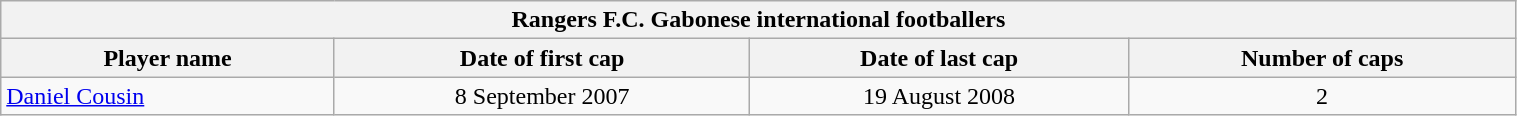<table class="wikitable plainrowheaders" style="width: 80%;">
<tr>
<th colspan=5>Rangers F.C. Gabonese international footballers </th>
</tr>
<tr>
<th scope="col">Player name</th>
<th scope="col">Date of first cap</th>
<th scope="col">Date of last cap</th>
<th scope="col">Number of caps</th>
</tr>
<tr>
<td><a href='#'>Daniel Cousin</a></td>
<td align="center">8 September 2007</td>
<td align="center">19 August 2008</td>
<td align="center">2</td>
</tr>
</table>
